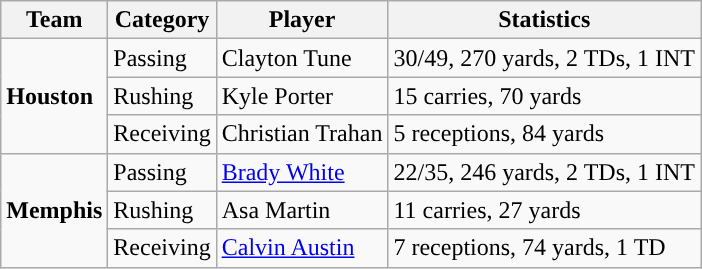<table class="wikitable" style="float: left;">
<tr>
<th>Team</th>
<th>Category</th>
<th>Player</th>
<th>Statistics</th>
</tr>
<tr>
<td rowspan=3><strong>Houston</strong></td>
<td>Passing</td>
<td>Clayton Tune</td>
<td>30/49, 270 yards, 2 TDs, 1 INT</td>
</tr>
<tr>
<td>Rushing</td>
<td>Kyle Porter</td>
<td>15 carries, 70 yards</td>
</tr>
<tr>
<td>Receiving</td>
<td>Christian Trahan</td>
<td>5 receptions, 84 yards</td>
</tr>
<tr>
<td rowspan=3><strong>Memphis</strong></td>
<td>Passing</td>
<td><a href='#'>Brady White</a></td>
<td>22/35, 246 yards, 2 TDs, 1 INT</td>
</tr>
<tr>
<td>Rushing</td>
<td>Asa Martin</td>
<td>11 carries, 27 yards</td>
</tr>
<tr>
<td>Receiving</td>
<td><a href='#'>Calvin Austin</a></td>
<td>7 receptions, 74 yards, 1 TD</td>
</tr>
</table>
